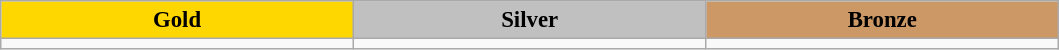<table class="wikitable" style="font-size:95%;">
<tr align="center">
<td style="width: 15em" bgcolor="gold"><strong>Gold</strong></td>
<td style="width: 15em" bgcolor="silver"><strong>Silver</strong></td>
<td style="width: 15em" bgcolor="CC9966"><strong>Bronze</strong></td>
</tr>
<tr valign="top">
<td></td>
<td></td>
<td></td>
</tr>
</table>
